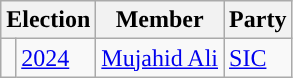<table class="wikitable">
<tr>
<th colspan="2">Election</th>
<th>Member</th>
<th>Party</th>
</tr>
<tr>
<td style="background-color: "></td>
<td><a href='#'>2024</a></td>
<td><a href='#'>Mujahid Ali</a></td>
<td><a href='#'>SIC</a></td>
</tr>
</table>
